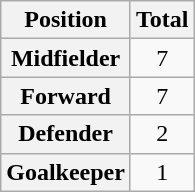<table class="sortable wikitable plainrowheaders">
<tr>
<th scope="col">Position</th>
<th scope="col">Total</th>
</tr>
<tr>
<th scope="row">Midfielder</th>
<td style="text-align:center">7</td>
</tr>
<tr>
<th scope="row">Forward</th>
<td style="text-align:center">7</td>
</tr>
<tr>
<th scope="row">Defender</th>
<td style="text-align:center">2</td>
</tr>
<tr>
<th scope="row">Goalkeeper</th>
<td style="text-align:center">1</td>
</tr>
</table>
